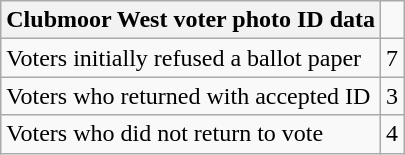<table class="wikitable">
<tr>
<th>Clubmoor West voter photo ID data</th>
</tr>
<tr>
<td style="text-align:left">Voters initially refused a ballot paper</td>
<td style="text-align:center">7</td>
</tr>
<tr>
<td style="text-align:left">Voters who returned with accepted ID</td>
<td style="text-align:center">3</td>
</tr>
<tr>
<td style="text-align:left">Voters who did not return to vote</td>
<td style="text-align:center">4</td>
</tr>
</table>
